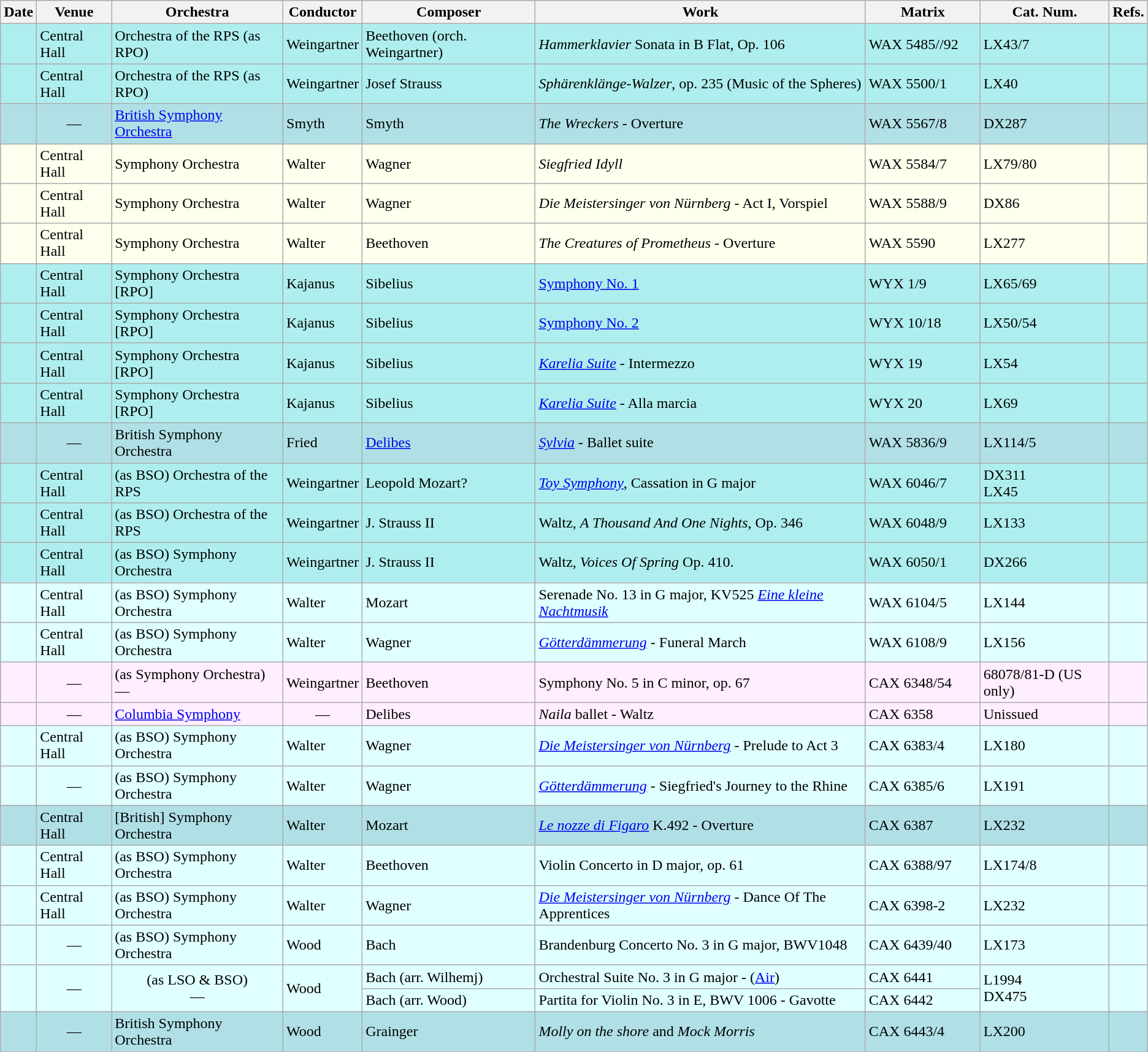<table class="wikitable sortable">
<tr>
<th>Date</th>
<th data-sort-type="text">Venue</th>
<th data-sort-type="text">Orchestra</th>
<th data-sort-type="text">Conductor</th>
<th data-sort-type="text">Composer</th>
<th data-sort-type="text">Work</th>
<th data-sort-type="text"; style="width:10%;">Matrix</th>
<th data-sort-type="text">Cat. Num.</th>
<th class="unsortable">Refs.<br></th>
</tr>
<tr style="background: PaleTurquoise;">
<td></td>
<td>Central Hall</td>
<td data-sort-value=(a100>Orchestra of the RPS  (as RPO)</td>
<td>Weingartner</td>
<td>Beethoven (orch. Weingartner)</td>
<td><em>Hammerklavier</em> Sonata in B Flat, Op. 106</td>
<td>WAX 5485//92</td>
<td>LX43/7</td>
<td></td>
</tr>
<tr style="background: PaleTurquoise;">
<td></td>
<td>Central Hall</td>
<td data-sort-value=(a110>Orchestra of the RPS  (as RPO)</td>
<td>Weingartner</td>
<td data-sort-value=Strauss, Josef>Josef Strauss</td>
<td><em>Sphärenklänge-Walzer</em>, op. 235 (Music of the Spheres)</td>
<td>WAX 5500/1</td>
<td>LX40</td>
<td></td>
</tr>
<tr style="background: PowderBlue;">
<td></td>
<td align="center">—</td>
<td data-sort-value=1><a href='#'>British Symphony Orchestra</a></td>
<td>Smyth</td>
<td>Smyth</td>
<td><em>The Wreckers</em> - Overture</td>
<td>WAX 5567/8</td>
<td>DX287</td>
<td></td>
</tr>
<tr style="background: #FFE;">
<td></td>
<td>Central Hall</td>
<td>Symphony Orchestra</td>
<td>Walter</td>
<td>Wagner</td>
<td><em>Siegfried Idyll</em></td>
<td>WAX 5584/7</td>
<td>LX79/80</td>
<td></td>
</tr>
<tr style="background: #FFE;">
<td></td>
<td>Central Hall</td>
<td>Symphony Orchestra</td>
<td>Walter</td>
<td>Wagner</td>
<td><em>Die Meistersinger von Nürnberg</em> - Act I, Vorspiel</td>
<td>WAX 5588/9</td>
<td>DX86</td>
<td></td>
</tr>
<tr style="background: #FFE;">
<td></td>
<td>Central Hall</td>
<td>Symphony Orchestra</td>
<td>Walter</td>
<td>Beethoven</td>
<td><em>The Creatures of Prometheus</em> - Overture</td>
<td>WAX 5590</td>
<td>LX277</td>
<td></td>
</tr>
<tr style="background: PaleTurquoise;"  >
<td></td>
<td>Central Hall</td>
<td data-sort-value=(a120>Symphony Orchestra [RPO]</td>
<td>Kajanus</td>
<td>Sibelius</td>
<td><a href='#'>Symphony No. 1</a></td>
<td>WYX 1/9</td>
<td>LX65/69</td>
<td><br></td>
</tr>
<tr style="background: PaleTurquoise;">
<td></td>
<td>Central Hall</td>
<td data-sort-value=(a130>Symphony Orchestra [RPO]</td>
<td>Kajanus</td>
<td>Sibelius</td>
<td><a href='#'>Symphony No. 2</a></td>
<td>WYX 10/18</td>
<td>LX50/54</td>
<td></td>
</tr>
<tr style="background: PaleTurquoise;">
<td></td>
<td>Central Hall</td>
<td data-sort-value=(a140>Symphony Orchestra [RPO]</td>
<td>Kajanus</td>
<td>Sibelius</td>
<td><em><a href='#'>Karelia Suite</a></em> - Intermezzo</td>
<td>WYX 19</td>
<td>LX54</td>
<td></td>
</tr>
<tr style="background: PaleTurquoise;">
<td></td>
<td>Central Hall</td>
<td data-sort-value=(a140>Symphony Orchestra [RPO]</td>
<td>Kajanus</td>
<td>Sibelius</td>
<td><em><a href='#'>Karelia Suite</a></em> - Alla marcia</td>
<td>WYX 20</td>
<td>LX69</td>
<td></td>
</tr>
<tr style="background: PowderBlue;">
<td></td>
<td align="center">—</td>
<td data-sort-value=2>British Symphony Orchestra</td>
<td>Fried</td>
<td data-sort-value=D1><a href='#'>Delibes</a></td>
<td><em><a href='#'>Sylvia</a></em> - Ballet suite</td>
<td>WAX 5836/9</td>
<td>LX114/5</td>
<td></td>
</tr>
<tr style="background: PaleTurquoise;">
<td></td>
<td>Central Hall</td>
<td data-sort-value=(aaa>(as BSO) Orchestra of the RPS</td>
<td>Weingartner</td>
<td>Leopold Mozart?</td>
<td><em><a href='#'>Toy Symphony</a></em>, Cassation in G major</td>
<td>WAX 6046/7</td>
<td>DX311<br> LX45</td>
<td></td>
</tr>
<tr style="background: PaleTurquoise;">
<td></td>
<td>Central Hall</td>
<td data-sort-value=(aaa>(as BSO) Orchestra of the RPS</td>
<td>Weingartner</td>
<td data-sort-value=Strauss, Johann>J. Strauss II</td>
<td>Waltz, <em>A Thousand And One Nights</em>, Op. 346</td>
<td>WAX 6048/9</td>
<td>LX133</td>
<td></td>
</tr>
<tr style="background: PaleTurquoise;">
<td></td>
<td>Central Hall</td>
<td data-sort-value=(aaa>(as BSO) Symphony Orchestra</td>
<td>Weingartner</td>
<td data-sort-value=Strauss, Johann>J. Strauss II</td>
<td>Waltz, <em>Voices Of Spring</em> Op. 410.</td>
<td>WAX 6050/1</td>
<td>DX266</td>
<td></td>
</tr>
<tr style="background: LightCyan;">
<td></td>
<td>Central Hall</td>
<td>(as BSO) Symphony Orchestra</td>
<td>Walter</td>
<td>Mozart</td>
<td>Serenade No. 13 in G major, KV525 <em><a href='#'>Eine kleine Nachtmusik</a></em></td>
<td>WAX 6104/5</td>
<td>LX144</td>
<td></td>
</tr>
<tr style="background: LightCyan;">
<td></td>
<td>Central Hall</td>
<td>(as BSO) Symphony Orchestra</td>
<td>Walter</td>
<td>Wagner</td>
<td><em><a href='#'>Götterdämmerung</a></em> - Funeral March</td>
<td>WAX 6108/9</td>
<td>LX156</td>
<td></td>
</tr>
<tr style="background: #FEF;">
<td></td>
<td align="center">—</td>
<td data-sort-value=Ca>(as Symphony Orchestra)<br>  —</td>
<td>Weingartner</td>
<td>Beethoven</td>
<td>Symphony No. 5 in C minor, op. 67</td>
<td>CAX 6348/54</td>
<td>68078/81-D (US only)</td>
<td></td>
</tr>
<tr style="background: #FEF;">
<td></td>
<td align="center">—</td>
<td><a href='#'>Columbia Symphony</a></td>
<td align="center">—</td>
<td data-sort-value=D2>Delibes</td>
<td><em>Naila</em> ballet - Waltz</td>
<td>CAX 6358</td>
<td>Unissued</td>
<td></td>
</tr>
<tr style="background: LightCyan;">
<td></td>
<td>Central Hall</td>
<td>(as BSO) Symphony Orchestra</td>
<td>Walter</td>
<td>Wagner</td>
<td><em><a href='#'>Die Meistersinger von Nürnberg</a></em> - Prelude to Act 3</td>
<td>CAX 6383/4</td>
<td>LX180</td>
<td></td>
</tr>
<tr style="background: LightCyan;">
<td></td>
<td align="center">—</td>
<td>(as BSO) Symphony Orchestra</td>
<td>Walter</td>
<td>Wagner</td>
<td><em><a href='#'>Götterdämmerung</a></em> - Siegfried's Journey to the Rhine</td>
<td>CAX 6385/6</td>
<td>LX191</td>
<td></td>
</tr>
<tr id="1931" style="background: PowderBlue;">
<td></td>
<td>Central Hall</td>
<td data-sort-value=3>[British] Symphony Orchestra</td>
<td>Walter</td>
<td>Mozart</td>
<td><em><a href='#'>Le nozze di Figaro</a></em> K.492 - Overture</td>
<td>CAX 6387</td>
<td>LX232</td>
<td></td>
</tr>
<tr style="background: LightCyan;">
<td></td>
<td>Central Hall</td>
<td>(as BSO) Symphony Orchestra</td>
<td>Walter</td>
<td>Beethoven</td>
<td>Violin Concerto in D major, op. 61</td>
<td>CAX 6388/97</td>
<td>LX174/8</td>
<td></td>
</tr>
<tr style="background: LightCyan;">
<td></td>
<td>Central Hall</td>
<td>(as BSO) Symphony Orchestra</td>
<td>Walter</td>
<td>Wagner</td>
<td><em><a href='#'>Die Meistersinger von Nürnberg</a></em> - Dance Of The Apprentices</td>
<td>CAX 6398-2</td>
<td>LX232</td>
<td></td>
</tr>
<tr style="background: LightCyan;">
<td></td>
<td align="center">—</td>
<td>(as BSO) Symphony Orchestra</td>
<td>Wood</td>
<td>Bach</td>
<td>Brandenburg Concerto No. 3 in G major, BWV1048</td>
<td>CAX 6439/40</td>
<td>LX173</td>
<td></td>
</tr>
<tr style="background: LightCyan;">
<td rowspan="2"></td>
<td rowspan="2" align="center">—</td>
<td rowspan="2" align="center">(as LSO & BSO)<br> —</td>
<td rowspan="2">Wood</td>
<td>Bach (arr. Wilhemj)</td>
<td>Orchestral Suite No. 3 in G major - (<a href='#'>Air</a>)</td>
<td>CAX 6441</td>
<td rowspan="2">L1994<br> DX475</td>
<td rowspan="2"></td>
</tr>
<tr style="background: LightCyan;">
<td>Bach (arr. Wood)</td>
<td>Partita for Violin No. 3 in E, BWV 1006 - Gavotte</td>
<td>CAX 6442</td>
</tr>
<tr style="background: PowderBlue;">
<td></td>
<td align="center">—</td>
<td data-sort-value=4>British Symphony Orchestra</td>
<td>Wood</td>
<td>Grainger</td>
<td><em>Molly on the shore</em> and <em>Mock Morris</em></td>
<td>CAX 6443/4</td>
<td>LX200</td>
<td></td>
</tr>
<tr>
</tr>
</table>
